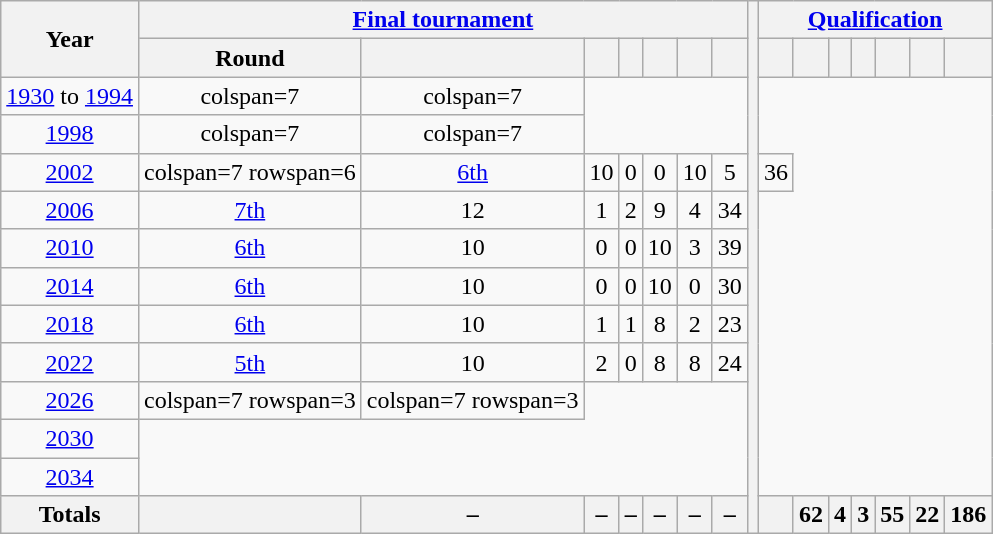<table class="wikitable" style="text-align: center;font-size:100%;">
<tr>
<th rowspan="2">Year</th>
<th colspan="7"><a href='#'>Final tournament</a></th>
<th rowspan="27"></th>
<th colspan="7"><a href='#'>Qualification</a></th>
</tr>
<tr>
<th>Round</th>
<th></th>
<th></th>
<th></th>
<th></th>
<th></th>
<th></th>
<th></th>
<th></th>
<th></th>
<th></th>
<th></th>
<th></th>
<th></th>
</tr>
<tr>
<td><a href='#'>1930</a> to <a href='#'>1994</a></td>
<td>colspan=7 </td>
<td>colspan=7 </td>
</tr>
<tr>
<td><a href='#'>1998</a></td>
<td>colspan=7 </td>
<td>colspan=7 </td>
</tr>
<tr>
<td>  <a href='#'>2002</a></td>
<td>colspan=7 rowspan=6 </td>
<td><a href='#'>6th</a></td>
<td>10</td>
<td>0</td>
<td>0</td>
<td>10</td>
<td>5</td>
<td>36</td>
</tr>
<tr>
<td> <a href='#'>2006</a></td>
<td><a href='#'>7th</a></td>
<td>12</td>
<td>1</td>
<td>2</td>
<td>9</td>
<td>4</td>
<td>34</td>
</tr>
<tr>
<td> <a href='#'>2010</a></td>
<td><a href='#'>6th</a></td>
<td>10</td>
<td>0</td>
<td>0</td>
<td>10</td>
<td>3</td>
<td>39</td>
</tr>
<tr>
<td> <a href='#'>2014</a></td>
<td><a href='#'>6th</a></td>
<td>10</td>
<td>0</td>
<td>0</td>
<td>10</td>
<td>0</td>
<td>30</td>
</tr>
<tr>
<td> <a href='#'>2018</a></td>
<td><a href='#'>6th</a></td>
<td>10</td>
<td>1</td>
<td>1</td>
<td>8</td>
<td>2</td>
<td>23</td>
</tr>
<tr>
<td> <a href='#'>2022</a></td>
<td><a href='#'>5th</a></td>
<td>10</td>
<td>2</td>
<td>0</td>
<td>8</td>
<td>8</td>
<td>24</td>
</tr>
<tr>
<td>   <a href='#'>2026</a></td>
<td>colspan=7 rowspan=3 </td>
<td>colspan=7 rowspan=3 </td>
</tr>
<tr>
<td>   <a href='#'>2030</a></td>
</tr>
<tr>
<td> <a href='#'>2034</a></td>
</tr>
<tr>
<th>Totals</th>
<th></th>
<th>–</th>
<th>–</th>
<th>–</th>
<th>–</th>
<th>–</th>
<th>–</th>
<th></th>
<th>62</th>
<th>4</th>
<th>3</th>
<th>55</th>
<th>22</th>
<th>186</th>
</tr>
</table>
